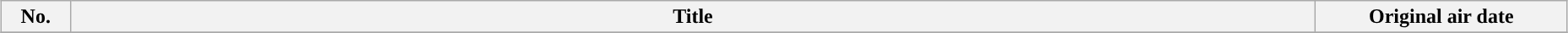<table class="wikitable" style="width:98%; margin:auto; background:#FFF;">
<tr style="border-bottom: 3px">
<th style="width:3em;">No.</th>
<th>Title</th>
<th style="width:12em;">Original air date</th>
</tr>
<tr>
</tr>
</table>
